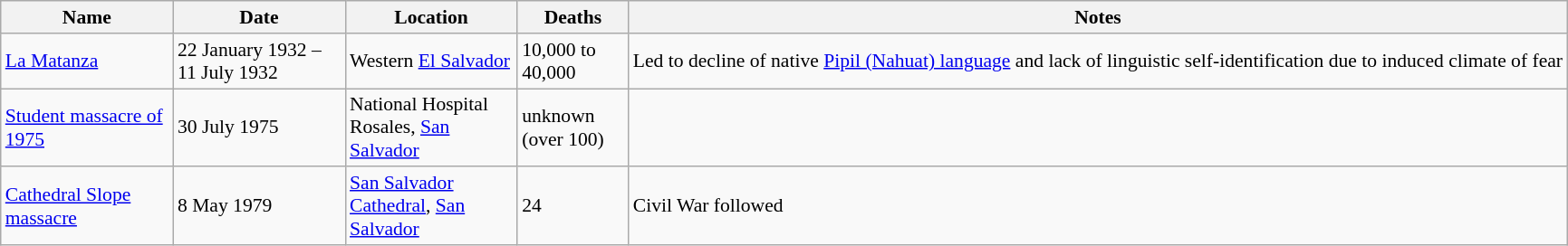<table class="sortable wikitable" style="font-size:90%;">
<tr>
<th style="width:120px;">Name</th>
<th style="width:120px;">Date</th>
<th style="width:120px;">Location</th>
<th style="width:75px;">Deaths</th>
<th class="unsortable">Notes</th>
</tr>
<tr>
<td><a href='#'>La Matanza</a></td>
<td>22 January 1932 – 11 July 1932</td>
<td>Western <a href='#'>El Salvador</a></td>
<td>10,000 to 40,000</td>
<td>Led to decline of native <a href='#'>Pipil (Nahuat) language</a> and lack of linguistic self-identification due to induced climate of fear</td>
</tr>
<tr>
<td><a href='#'>Student massacre of 1975</a></td>
<td>30 July 1975</td>
<td>National Hospital Rosales, <a href='#'>San Salvador</a></td>
<td>unknown (over 100)</td>
<td></td>
</tr>
<tr>
<td><a href='#'>Cathedral Slope massacre</a></td>
<td>8 May 1979</td>
<td><a href='#'>San Salvador Cathedral</a>, <a href='#'>San Salvador</a></td>
<td>24</td>
<td>Civil War followed</td>
</tr>
</table>
